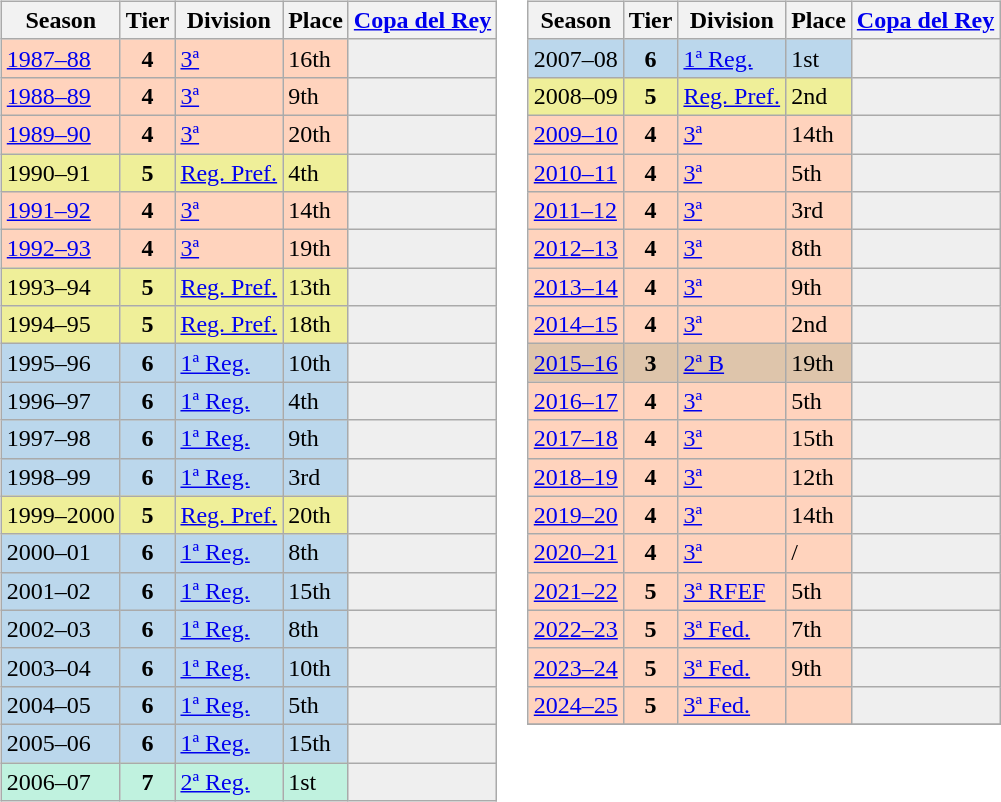<table>
<tr>
<td valign="top" width=0%><br><table class="wikitable">
<tr style="background:#f0f6fa;">
<th>Season</th>
<th>Tier</th>
<th>Division</th>
<th>Place</th>
<th><a href='#'>Copa del Rey</a></th>
</tr>
<tr>
<td style="background:#FFD3BD;"><a href='#'>1987–88</a></td>
<th style="background:#FFD3BD;">4</th>
<td style="background:#FFD3BD;"><a href='#'>3ª</a></td>
<td style="background:#FFD3BD;">16th</td>
<th style="background:#efefef;"></th>
</tr>
<tr>
<td style="background:#FFD3BD;"><a href='#'>1988–89</a></td>
<th style="background:#FFD3BD;">4</th>
<td style="background:#FFD3BD;"><a href='#'>3ª</a></td>
<td style="background:#FFD3BD;">9th</td>
<th style="background:#efefef;"></th>
</tr>
<tr>
<td style="background:#FFD3BD;"><a href='#'>1989–90</a></td>
<th style="background:#FFD3BD;">4</th>
<td style="background:#FFD3BD;"><a href='#'>3ª</a></td>
<td style="background:#FFD3BD;">20th</td>
<td style="background:#efefef;"></td>
</tr>
<tr>
<td style="background:#EFEF99;">1990–91</td>
<th style="background:#EFEF99;">5</th>
<td style="background:#EFEF99;"><a href='#'>Reg. Pref.</a></td>
<td style="background:#EFEF99;">4th</td>
<td style="background:#efefef;"></td>
</tr>
<tr>
<td style="background:#FFD3BD;"><a href='#'>1991–92</a></td>
<th style="background:#FFD3BD;">4</th>
<td style="background:#FFD3BD;"><a href='#'>3ª</a></td>
<td style="background:#FFD3BD;">14th</td>
<td style="background:#efefef;"></td>
</tr>
<tr>
<td style="background:#FFD3BD;"><a href='#'>1992–93</a></td>
<th style="background:#FFD3BD;">4</th>
<td style="background:#FFD3BD;"><a href='#'>3ª</a></td>
<td style="background:#FFD3BD;">19th</td>
<td style="background:#efefef;"></td>
</tr>
<tr>
<td style="background:#EFEF99;">1993–94</td>
<th style="background:#EFEF99;">5</th>
<td style="background:#EFEF99;"><a href='#'>Reg. Pref.</a></td>
<td style="background:#EFEF99;">13th</td>
<td style="background:#efefef;"></td>
</tr>
<tr>
<td style="background:#EFEF99;">1994–95</td>
<th style="background:#EFEF99;">5</th>
<td style="background:#EFEF99;"><a href='#'>Reg. Pref.</a></td>
<td style="background:#EFEF99;">18th</td>
<td style="background:#efefef;"></td>
</tr>
<tr>
<td style="background:#BBD7EC;">1995–96</td>
<th style="background:#BBD7EC;">6</th>
<td style="background:#BBD7EC;"><a href='#'>1ª Reg.</a></td>
<td style="background:#BBD7EC;">10th</td>
<th style="background:#efefef;"></th>
</tr>
<tr>
<td style="background:#BBD7EC;">1996–97</td>
<th style="background:#BBD7EC;">6</th>
<td style="background:#BBD7EC;"><a href='#'>1ª Reg.</a></td>
<td style="background:#BBD7EC;">4th</td>
<th style="background:#efefef;"></th>
</tr>
<tr>
<td style="background:#BBD7EC;">1997–98</td>
<th style="background:#BBD7EC;">6</th>
<td style="background:#BBD7EC;"><a href='#'>1ª Reg.</a></td>
<td style="background:#BBD7EC;">9th</td>
<th style="background:#efefef;"></th>
</tr>
<tr>
<td style="background:#BBD7EC;">1998–99</td>
<th style="background:#BBD7EC;">6</th>
<td style="background:#BBD7EC;"><a href='#'>1ª Reg.</a></td>
<td style="background:#BBD7EC;">3rd</td>
<th style="background:#efefef;"></th>
</tr>
<tr>
<td style="background:#EFEF99;">1999–2000</td>
<th style="background:#EFEF99;">5</th>
<td style="background:#EFEF99;"><a href='#'>Reg. Pref.</a></td>
<td style="background:#EFEF99;">20th</td>
<td style="background:#efefef;"></td>
</tr>
<tr>
<td style="background:#BBD7EC;">2000–01</td>
<th style="background:#BBD7EC;">6</th>
<td style="background:#BBD7EC;"><a href='#'>1ª Reg.</a></td>
<td style="background:#BBD7EC;">8th</td>
<th style="background:#efefef;"></th>
</tr>
<tr>
<td style="background:#BBD7EC;">2001–02</td>
<th style="background:#BBD7EC;">6</th>
<td style="background:#BBD7EC;"><a href='#'>1ª Reg.</a></td>
<td style="background:#BBD7EC;">15th</td>
<th style="background:#efefef;"></th>
</tr>
<tr>
<td style="background:#BBD7EC;">2002–03</td>
<th style="background:#BBD7EC;">6</th>
<td style="background:#BBD7EC;"><a href='#'>1ª Reg.</a></td>
<td style="background:#BBD7EC;">8th</td>
<th style="background:#efefef;"></th>
</tr>
<tr>
<td style="background:#BBD7EC;">2003–04</td>
<th style="background:#BBD7EC;">6</th>
<td style="background:#BBD7EC;"><a href='#'>1ª Reg.</a></td>
<td style="background:#BBD7EC;">10th</td>
<th style="background:#efefef;"></th>
</tr>
<tr>
<td style="background:#BBD7EC;">2004–05</td>
<th style="background:#BBD7EC;">6</th>
<td style="background:#BBD7EC;"><a href='#'>1ª Reg.</a></td>
<td style="background:#BBD7EC;">5th</td>
<th style="background:#efefef;"></th>
</tr>
<tr>
<td style="background:#BBD7EC;">2005–06</td>
<th style="background:#BBD7EC;">6</th>
<td style="background:#BBD7EC;"><a href='#'>1ª Reg.</a></td>
<td style="background:#BBD7EC;">15th</td>
<th style="background:#efefef;"></th>
</tr>
<tr>
<td style="background:#C0F2DF;">2006–07</td>
<th style="background:#C0F2DF;">7</th>
<td style="background:#C0F2DF;"><a href='#'>2ª Reg.</a></td>
<td style="background:#C0F2DF;">1st</td>
<th style="background:#efefef;"></th>
</tr>
</table>
</td>
<td valign="top" width=0%><br><table class="wikitable">
<tr style="background:#f0f6fa;">
<th>Season</th>
<th>Tier</th>
<th>Division</th>
<th>Place</th>
<th><a href='#'>Copa del Rey</a></th>
</tr>
<tr>
<td style="background:#BBD7EC;">2007–08</td>
<th style="background:#BBD7EC;">6</th>
<td style="background:#BBD7EC;"><a href='#'>1ª Reg.</a></td>
<td style="background:#BBD7EC;">1st</td>
<th style="background:#efefef;"></th>
</tr>
<tr>
<td style="background:#EFEF99;">2008–09</td>
<th style="background:#EFEF99;">5</th>
<td style="background:#EFEF99;"><a href='#'>Reg. Pref.</a></td>
<td style="background:#EFEF99;">2nd</td>
<td style="background:#efefef;"></td>
</tr>
<tr>
<td style="background:#FFD3BD;"><a href='#'>2009–10</a></td>
<th style="background:#FFD3BD;">4</th>
<td style="background:#FFD3BD;"><a href='#'>3ª</a></td>
<td style="background:#FFD3BD;">14th</td>
<td style="background:#efefef;"></td>
</tr>
<tr>
<td style="background:#FFD3BD;"><a href='#'>2010–11</a></td>
<th style="background:#FFD3BD;">4</th>
<td style="background:#FFD3BD;"><a href='#'>3ª</a></td>
<td style="background:#FFD3BD;">5th</td>
<td style="background:#efefef;"></td>
</tr>
<tr>
<td style="background:#FFD3BD;"><a href='#'>2011–12</a></td>
<th style="background:#FFD3BD;">4</th>
<td style="background:#FFD3BD;"><a href='#'>3ª</a></td>
<td style="background:#FFD3BD;">3rd</td>
<td style="background:#efefef;"></td>
</tr>
<tr>
<td style="background:#FFD3BD;"><a href='#'>2012–13</a></td>
<th style="background:#FFD3BD;">4</th>
<td style="background:#FFD3BD;"><a href='#'>3ª</a></td>
<td style="background:#FFD3BD;">8th</td>
<td style="background:#efefef;"></td>
</tr>
<tr>
<td style="background:#FFD3BD;"><a href='#'>2013–14</a></td>
<th style="background:#FFD3BD;">4</th>
<td style="background:#FFD3BD;"><a href='#'>3ª</a></td>
<td style="background:#FFD3BD;">9th</td>
<td style="background:#efefef;"></td>
</tr>
<tr>
<td style="background:#FFD3BD;"><a href='#'>2014–15</a></td>
<th style="background:#FFD3BD;">4</th>
<td style="background:#FFD3BD;"><a href='#'>3ª</a></td>
<td style="background:#FFD3BD;">2nd</td>
<td style="background:#efefef;"></td>
</tr>
<tr>
<td style="background:#DEC5AB;"><a href='#'>2015–16</a></td>
<th style="background:#DEC5AB;">3</th>
<td style="background:#DEC5AB;"><a href='#'>2ª B</a></td>
<td style="background:#DEC5AB;">19th</td>
<th style="background:#efefef;"></th>
</tr>
<tr>
<td style="background:#FFD3BD;"><a href='#'>2016–17</a></td>
<th style="background:#FFD3BD;">4</th>
<td style="background:#FFD3BD;"><a href='#'>3ª</a></td>
<td style="background:#FFD3BD;">5th</td>
<td style="background:#efefef;"></td>
</tr>
<tr>
<td style="background:#FFD3BD;"><a href='#'>2017–18</a></td>
<th style="background:#FFD3BD;">4</th>
<td style="background:#FFD3BD;"><a href='#'>3ª</a></td>
<td style="background:#FFD3BD;">15th</td>
<td style="background:#efefef;"></td>
</tr>
<tr>
<td style="background:#FFD3BD;"><a href='#'>2018–19</a></td>
<th style="background:#FFD3BD;">4</th>
<td style="background:#FFD3BD;"><a href='#'>3ª</a></td>
<td style="background:#FFD3BD;">12th</td>
<td style="background:#efefef;"></td>
</tr>
<tr>
<td style="background:#FFD3BD;"><a href='#'>2019–20</a></td>
<th style="background:#FFD3BD;">4</th>
<td style="background:#FFD3BD;"><a href='#'>3ª</a></td>
<td style="background:#FFD3BD;">14th</td>
<td style="background:#efefef;"></td>
</tr>
<tr>
<td style="background:#FFD3BD;"><a href='#'>2020–21</a></td>
<th style="background:#FFD3BD;">4</th>
<td style="background:#FFD3BD;"><a href='#'>3ª</a></td>
<td style="background:#FFD3BD;"> / </td>
<td style="background:#efefef;"></td>
</tr>
<tr>
<td style="background:#FFD3BD;"><a href='#'>2021–22</a></td>
<th style="background:#FFD3BD;">5</th>
<td style="background:#FFD3BD;"><a href='#'>3ª RFEF</a></td>
<td style="background:#FFD3BD;">5th</td>
<td style="background:#efefef;"></td>
</tr>
<tr>
<td style="background:#FFD3BD;"><a href='#'>2022–23</a></td>
<th style="background:#FFD3BD;">5</th>
<td style="background:#FFD3BD;"><a href='#'>3ª Fed.</a></td>
<td style="background:#FFD3BD;">7th</td>
<td style="background:#efefef;"></td>
</tr>
<tr>
<td style="background:#FFD3BD;"><a href='#'>2023–24</a></td>
<th style="background:#FFD3BD;">5</th>
<td style="background:#FFD3BD;"><a href='#'>3ª Fed.</a></td>
<td style="background:#FFD3BD;">9th</td>
<td style="background:#efefef;"></td>
</tr>
<tr>
<td style="background:#FFD3BD;"><a href='#'>2024–25</a></td>
<th style="background:#FFD3BD;">5</th>
<td style="background:#FFD3BD;"><a href='#'>3ª Fed.</a></td>
<td style="background:#FFD3BD;"></td>
<td style="background:#efefef;"></td>
</tr>
<tr>
</tr>
</table>
</td>
</tr>
</table>
